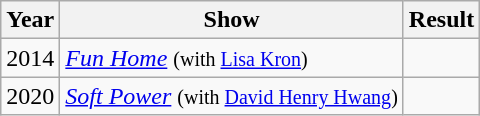<table class="wikitable">
<tr>
<th>Year</th>
<th>Show</th>
<th>Result</th>
</tr>
<tr>
<td>2014</td>
<td><em><a href='#'>Fun Home</a></em> <small>(with <a href='#'>Lisa Kron</a>)</small></td>
<td></td>
</tr>
<tr>
<td>2020</td>
<td><em><a href='#'>Soft Power</a></em> <small>(with <a href='#'>David Henry Hwang</a>)</small></td>
<td></td>
</tr>
</table>
